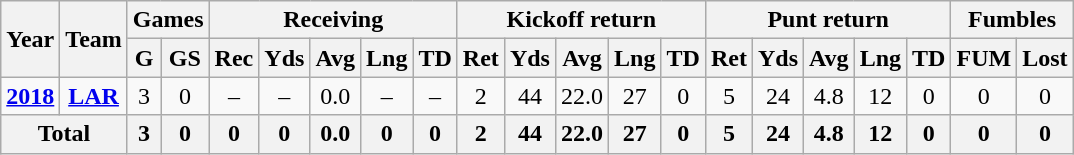<table class="wikitable">
<tr>
<th rowspan="2">Year</th>
<th rowspan="2">Team</th>
<th colspan="2">Games</th>
<th colspan="5">Receiving</th>
<th colspan="5">Kickoff return</th>
<th colspan="5">Punt return</th>
<th colspan="2">Fumbles</th>
</tr>
<tr>
<th>G</th>
<th>GS</th>
<th>Rec</th>
<th>Yds</th>
<th>Avg</th>
<th>Lng</th>
<th>TD</th>
<th>Ret</th>
<th>Yds</th>
<th>Avg</th>
<th>Lng</th>
<th>TD</th>
<th>Ret</th>
<th>Yds</th>
<th>Avg</th>
<th>Lng</th>
<th>TD</th>
<th>FUM</th>
<th>Lost</th>
</tr>
<tr align=center>
<td><strong><a href='#'>2018</a></strong></td>
<td><strong><a href='#'>LAR</a></strong></td>
<td>3</td>
<td>0</td>
<td>–</td>
<td>–</td>
<td>0.0</td>
<td>–</td>
<td>–</td>
<td>2</td>
<td>44</td>
<td>22.0</td>
<td>27</td>
<td>0</td>
<td>5</td>
<td>24</td>
<td>4.8</td>
<td>12</td>
<td>0</td>
<td>0</td>
<td>0</td>
</tr>
<tr align=center>
<th colspan="2">Total</th>
<th>3</th>
<th>0</th>
<th>0</th>
<th>0</th>
<th>0.0</th>
<th>0</th>
<th>0</th>
<th>2</th>
<th>44</th>
<th>22.0</th>
<th>27</th>
<th>0</th>
<th>5</th>
<th>24</th>
<th>4.8</th>
<th>12</th>
<th>0</th>
<th>0</th>
<th>0</th>
</tr>
</table>
